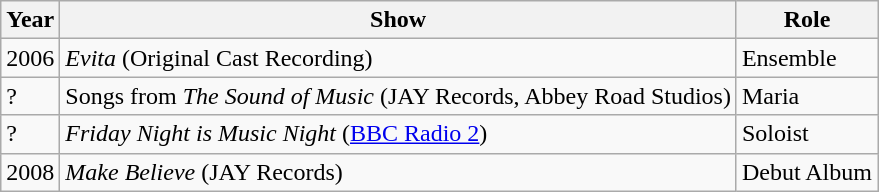<table class="wikitable">
<tr>
<th>Year</th>
<th>Show</th>
<th>Role</th>
</tr>
<tr>
<td>2006</td>
<td><em>Evita</em> (Original Cast Recording)</td>
<td>Ensemble</td>
</tr>
<tr>
<td>?</td>
<td>Songs from <em>The Sound of Music</em> (JAY Records, Abbey Road Studios)</td>
<td>Maria</td>
</tr>
<tr>
<td>?</td>
<td><em>Friday Night is Music Night</em> (<a href='#'>BBC Radio 2</a>)</td>
<td>Soloist</td>
</tr>
<tr>
<td>2008</td>
<td><em>Make Believe</em> (JAY Records)</td>
<td>Debut Album</td>
</tr>
</table>
